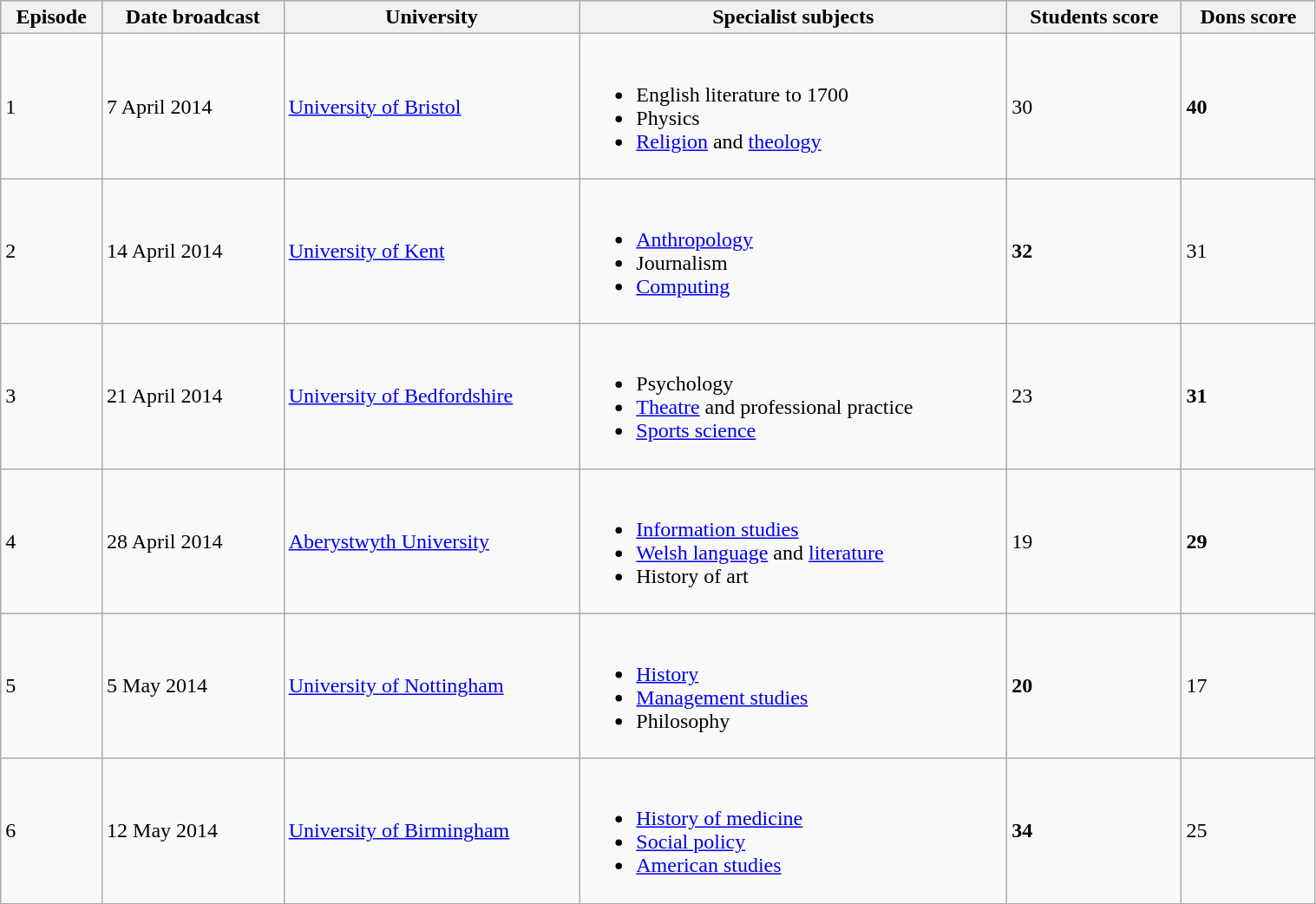<table class="wikitable" width="80%">
<tr bgcolor="#cccccc">
<th>Episode</th>
<th>Date broadcast</th>
<th>University</th>
<th>Specialist subjects</th>
<th>Students score</th>
<th>Dons score</th>
</tr>
<tr>
<td>1</td>
<td>7 April 2014</td>
<td><a href='#'>University of Bristol</a></td>
<td><br><ul><li>English literature to 1700</li><li>Physics</li><li><a href='#'>Religion</a> and <a href='#'>theology</a></li></ul></td>
<td>30</td>
<td><strong>40</strong></td>
</tr>
<tr>
<td>2</td>
<td>14 April 2014</td>
<td><a href='#'>University of Kent</a></td>
<td><br><ul><li><a href='#'>Anthropology</a></li><li>Journalism</li><li><a href='#'>Computing</a></li></ul></td>
<td><strong>32</strong></td>
<td>31</td>
</tr>
<tr>
<td>3</td>
<td>21 April 2014</td>
<td><a href='#'>University of Bedfordshire</a></td>
<td><br><ul><li>Psychology</li><li><a href='#'>Theatre</a> and professional practice</li><li><a href='#'>Sports science</a></li></ul></td>
<td>23</td>
<td><strong>31</strong></td>
</tr>
<tr>
<td>4</td>
<td>28 April 2014</td>
<td><a href='#'>Aberystwyth University</a></td>
<td><br><ul><li><a href='#'>Information studies</a></li><li><a href='#'>Welsh language</a> and <a href='#'>literature</a></li><li>History of art</li></ul></td>
<td>19</td>
<td><strong>29</strong></td>
</tr>
<tr>
<td>5</td>
<td>5 May 2014</td>
<td><a href='#'>University of Nottingham</a></td>
<td><br><ul><li><a href='#'>History</a></li><li><a href='#'>Management studies</a></li><li>Philosophy</li></ul></td>
<td><strong>20</strong></td>
<td>17</td>
</tr>
<tr>
<td>6</td>
<td>12 May 2014</td>
<td><a href='#'>University of Birmingham</a></td>
<td><br><ul><li><a href='#'>History of medicine</a></li><li><a href='#'>Social policy</a></li><li><a href='#'>American studies</a></li></ul></td>
<td><strong>34</strong></td>
<td>25</td>
</tr>
<tr>
</tr>
</table>
